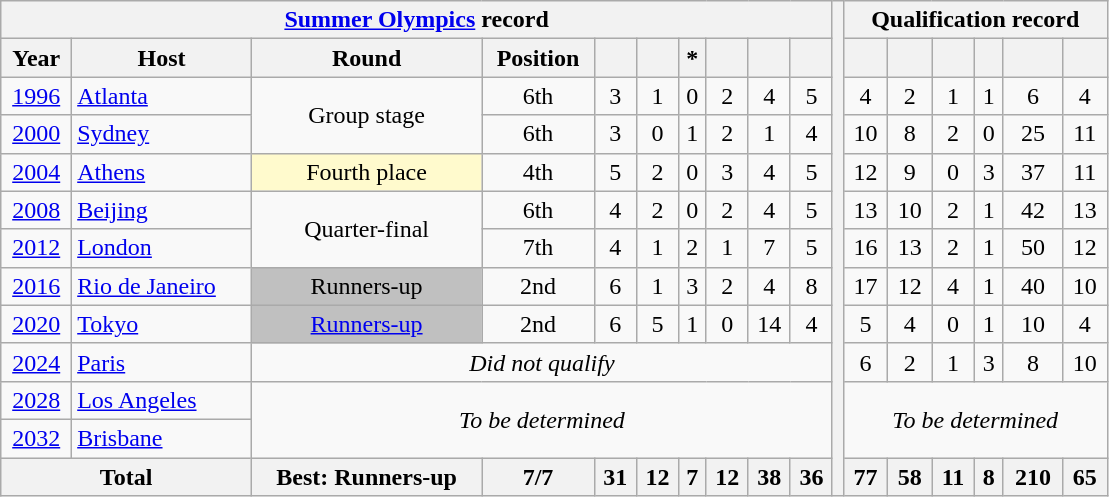<table class="wikitable" style="text-align: center;">
<tr>
<th colspan="10"><a href='#'>Summer Olympics</a> record</th>
<th style="width:1%;" rowspan="13"></th>
<th colspan="6">Qualification record</th>
</tr>
<tr>
<th>Year</th>
<th>Host</th>
<th>Round</th>
<th>Position</th>
<th></th>
<th></th>
<th> *</th>
<th></th>
<th></th>
<th></th>
<th></th>
<th></th>
<th></th>
<th></th>
<th></th>
<th></th>
</tr>
<tr>
<td><a href='#'>1996</a></td>
<td align=left> <a href='#'>Atlanta</a></td>
<td rowspan=2>Group stage</td>
<td>6th</td>
<td>3</td>
<td>1</td>
<td>0</td>
<td>2</td>
<td>4</td>
<td>5</td>
<td>4</td>
<td>2</td>
<td>1</td>
<td>1</td>
<td>6</td>
<td>4</td>
</tr>
<tr>
<td><a href='#'>2000</a></td>
<td align=left> <a href='#'>Sydney</a></td>
<td>6th</td>
<td>3</td>
<td>0</td>
<td>1</td>
<td>2</td>
<td>1</td>
<td>4</td>
<td>10</td>
<td>8</td>
<td>2</td>
<td>0</td>
<td>25</td>
<td>11</td>
</tr>
<tr>
<td><a href='#'>2004</a></td>
<td align=left> <a href='#'>Athens</a></td>
<td bgcolor=LemonChiffon>Fourth place</td>
<td>4th</td>
<td>5</td>
<td>2</td>
<td>0</td>
<td>3</td>
<td>4</td>
<td>5</td>
<td>12</td>
<td>9</td>
<td>0</td>
<td>3</td>
<td>37</td>
<td>11</td>
</tr>
<tr>
<td><a href='#'>2008</a></td>
<td align=left> <a href='#'>Beijing</a></td>
<td rowspan=2>Quarter-final</td>
<td>6th</td>
<td>4</td>
<td>2</td>
<td>0</td>
<td>2</td>
<td>4</td>
<td>5</td>
<td>13</td>
<td>10</td>
<td>2</td>
<td>1</td>
<td>42</td>
<td>13</td>
</tr>
<tr>
<td><a href='#'>2012</a></td>
<td align=left> <a href='#'>London</a></td>
<td>7th</td>
<td>4</td>
<td>1</td>
<td>2</td>
<td>1</td>
<td>7</td>
<td>5</td>
<td>16</td>
<td>13</td>
<td>2</td>
<td>1</td>
<td>50</td>
<td>12</td>
</tr>
<tr>
<td><a href='#'>2016</a></td>
<td align=left> <a href='#'>Rio de Janeiro</a></td>
<td bgcolor=silver>Runners-up</td>
<td>2nd</td>
<td>6</td>
<td>1</td>
<td>3</td>
<td>2</td>
<td>4</td>
<td>8</td>
<td>17</td>
<td>12</td>
<td>4</td>
<td>1</td>
<td>40</td>
<td>10</td>
</tr>
<tr>
<td><a href='#'>2020</a></td>
<td align=left> <a href='#'>Tokyo</a></td>
<td bgcolor=silver><a href='#'>Runners-up</a></td>
<td>2nd</td>
<td>6</td>
<td>5</td>
<td>1</td>
<td>0</td>
<td>14</td>
<td>4</td>
<td>5</td>
<td>4</td>
<td>0</td>
<td>1</td>
<td>10</td>
<td>4</td>
</tr>
<tr>
<td><a href='#'>2024</a></td>
<td align=left> <a href='#'>Paris</a></td>
<td colspan=8><em>Did not qualify</em></td>
<td>6</td>
<td>2</td>
<td>1</td>
<td>3</td>
<td>8</td>
<td>10</td>
</tr>
<tr>
<td><a href='#'>2028</a></td>
<td align=left> <a href='#'>Los Angeles</a></td>
<td colspan=8 rowspan=2><em>To be determined</em></td>
<td colspan=6 rowspan=2><em>To be determined</em></td>
</tr>
<tr>
<td><a href='#'>2032</a></td>
<td align=left> <a href='#'>Brisbane</a></td>
</tr>
<tr>
<th colspan="2">Total</th>
<th>Best: Runners-up</th>
<th>7/7</th>
<th>31</th>
<th>12</th>
<th>7</th>
<th>12</th>
<th>38</th>
<th>36</th>
<th>77</th>
<th>58</th>
<th>11</th>
<th>8</th>
<th>210</th>
<th>65</th>
</tr>
</table>
